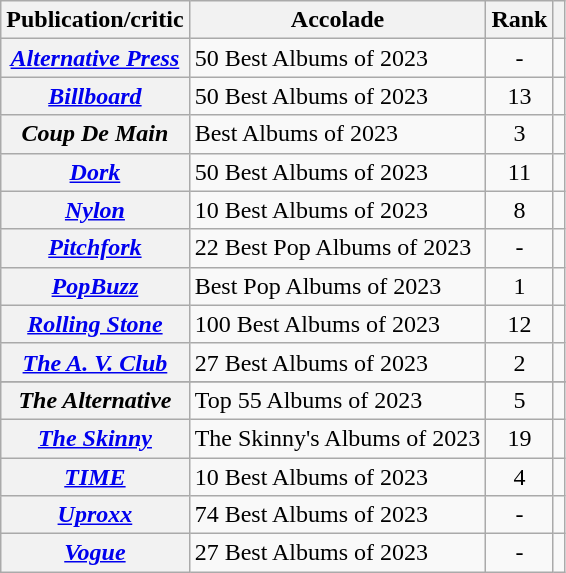<table class="wikitable sortable plainrowheaders">
<tr>
<th scope="col">Publication/critic</th>
<th scope="col">Accolade</th>
<th scope="col">Rank</th>
<th scope="col" class="unsortable"></th>
</tr>
<tr>
<th scope="row"><em><a href='#'>Alternative Press</a></em></th>
<td>50 Best Albums of 2023</td>
<td style="text-align: center;">-</td>
<td style="text-align: center;"></td>
</tr>
<tr>
<th scope="row"><em><a href='#'>Billboard</a></em></th>
<td>50 Best Albums of 2023</td>
<td style="text-align: center;">13</td>
<td style="text-align: center;"></td>
</tr>
<tr>
<th scope="row"><em>Coup De Main</em></th>
<td>Best Albums of 2023</td>
<td style="text-align: center;">3</td>
<td style="text-align: center;"></td>
</tr>
<tr>
<th scope="row"><em><a href='#'>Dork</a></em></th>
<td>50 Best Albums of 2023</td>
<td style="text-align: center;">11</td>
<td style="text-align: center;"></td>
</tr>
<tr>
<th scope="row"><em><a href='#'>Nylon</a></em></th>
<td>10 Best Albums of 2023</td>
<td style="text-align: center;">8</td>
<td style="text-align: center;"></td>
</tr>
<tr>
<th scope="row"><em><a href='#'>Pitchfork</a></em></th>
<td>22 Best Pop Albums of 2023</td>
<td style="text-align: center;">-</td>
<td style="text-align: center;"></td>
</tr>
<tr>
<th scope="row"><em><a href='#'>PopBuzz</a></em></th>
<td>Best Pop Albums of 2023</td>
<td style="text-align: center;">1</td>
<td style="text-align: center;"></td>
</tr>
<tr>
<th scope="row"><em><a href='#'>Rolling Stone</a></em></th>
<td>100 Best Albums of 2023</td>
<td style="text-align: center;">12</td>
<td style="text-align: center;"></td>
</tr>
<tr>
<th scope="row"><em><a href='#'>The A. V. Club</a></em></th>
<td>27 Best Albums of 2023</td>
<td style="text-align: center;">2</td>
<td style="text-align: center;"></td>
</tr>
<tr>
</tr>
<tr>
<th scope="row"><em>The Alternative</em></th>
<td>Top 55 Albums of 2023</td>
<td style="text-align: center;">5</td>
<td style="text-align: center;"></td>
</tr>
<tr>
<th scope="row"><em><a href='#'>The Skinny</a></em></th>
<td>The Skinny's Albums of 2023</td>
<td style="text-align: center;">19</td>
<td style="text-align: center;"></td>
</tr>
<tr>
<th scope="row"><em><a href='#'>TIME</a></em></th>
<td>10 Best Albums of 2023</td>
<td style="text-align: center;">4</td>
<td style="text-align: center;"></td>
</tr>
<tr>
<th scope="row"><em><a href='#'>Uproxx</a></em></th>
<td>74 Best Albums of 2023</td>
<td style="text-align: center;">-</td>
<td style="text-align: center;"></td>
</tr>
<tr>
<th scope="row"><em><a href='#'>Vogue</a></em></th>
<td>27 Best Albums of 2023</td>
<td style="text-align: center;">-</td>
<td style="text-align: center;"></td>
</tr>
</table>
